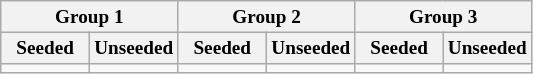<table class="wikitable" style="font-size:80%">
<tr>
<th colspan="2">Group 1</th>
<th colspan="2">Group 2</th>
<th colspan="2">Group 3</th>
</tr>
<tr>
<th width=16.7%>Seeded</th>
<th width=16.7%>Unseeded</th>
<th width=16.7%>Seeded</th>
<th width=16.7%>Unseeded</th>
<th width=16.6%>Seeded</th>
<th width=16.6%>Unseeded</th>
</tr>
<tr>
<td valign=top></td>
<td valign=top></td>
<td valign=top></td>
<td valign=top></td>
<td valign=top></td>
<td valign=top></td>
</tr>
</table>
